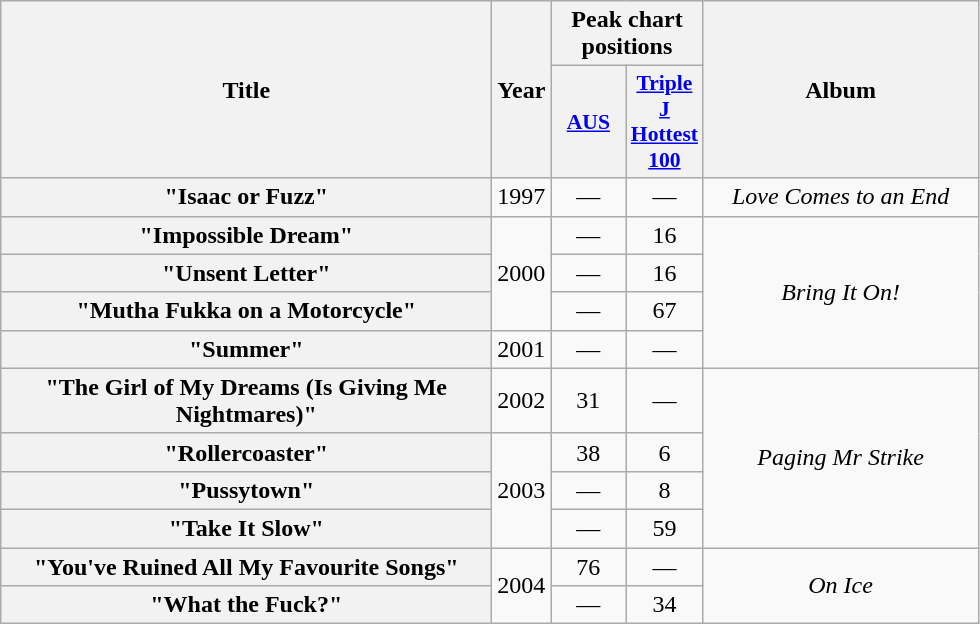<table class="wikitable plainrowheaders" style="text-align:center;">
<tr>
<th scope="col" rowspan="2" style="width:20em;">Title</th>
<th scope="col" rowspan="2" style="width:1em;">Year</th>
<th scope="col" colspan="2">Peak chart positions</th>
<th scope="col" rowspan="2" style="width:11em;">Album</th>
</tr>
<tr>
<th scope="col" style="width:3em;font-size:90%;"><a href='#'>AUS</a><br></th>
<th scope="col" style="width:3em;font-size:90%;"><a href='#'>Triple J Hottest 100</a></th>
</tr>
<tr>
<th scope="row">"Isaac or Fuzz"</th>
<td>1997</td>
<td>—</td>
<td>—</td>
<td><em>Love Comes to an End</em></td>
</tr>
<tr>
<th scope="row">"Impossible Dream"</th>
<td rowspan="3">2000</td>
<td>—</td>
<td>16</td>
<td rowspan="4"><em>Bring It On!</em></td>
</tr>
<tr>
<th scope="row">"Unsent Letter"</th>
<td>—</td>
<td>16</td>
</tr>
<tr>
<th scope="row">"Mutha Fukka on a Motorcycle"</th>
<td>—</td>
<td>67</td>
</tr>
<tr>
<th scope="row">"Summer"</th>
<td>2001</td>
<td>—</td>
<td>—</td>
</tr>
<tr>
<th scope="row">"The Girl of My Dreams (Is Giving Me Nightmares)"</th>
<td>2002</td>
<td>31</td>
<td>—</td>
<td rowspan="4"><em>Paging Mr Strike</em></td>
</tr>
<tr>
<th scope="row">"Rollercoaster"</th>
<td rowspan="3">2003</td>
<td>38</td>
<td>6</td>
</tr>
<tr>
<th scope="row">"Pussytown"</th>
<td>—</td>
<td>8</td>
</tr>
<tr>
<th scope="row">"Take It Slow"</th>
<td>—</td>
<td>59</td>
</tr>
<tr>
<th scope="row">"You've Ruined All My Favourite Songs"</th>
<td rowspan="2">2004</td>
<td>76</td>
<td>—</td>
<td rowspan="2"><em>On Ice</em></td>
</tr>
<tr>
<th scope="row">"What the Fuck?"</th>
<td>—</td>
<td>34</td>
</tr>
</table>
